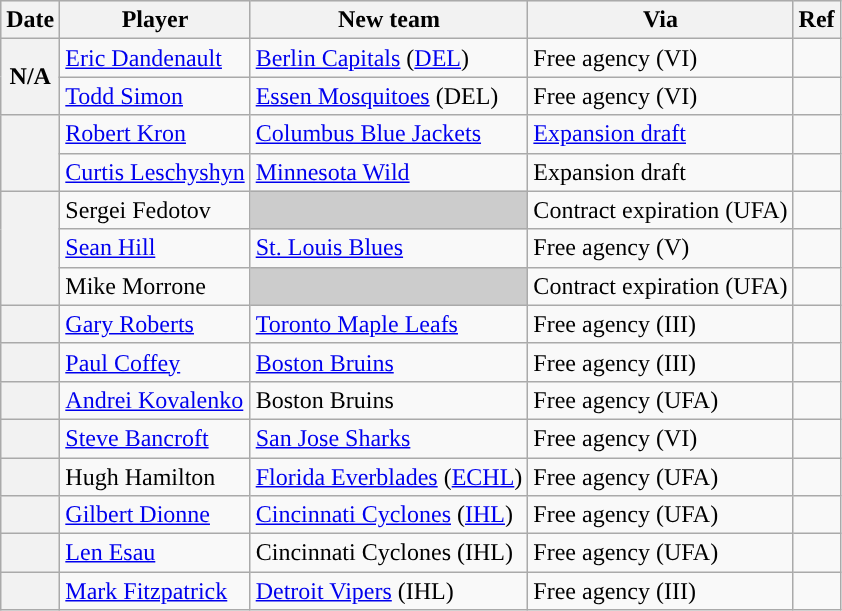<table class="wikitable plainrowheaders">
<tr style="background:#ddd; text-align:center;">
<th>Date</th>
<th>Player</th>
<th>New team</th>
<th>Via</th>
<th>Ref</th>
</tr>
<tr>
<th scope="row" rowspan=2>N/A</th>
<td><a href='#'>Eric Dandenault</a></td>
<td><a href='#'>Berlin Capitals</a> (<a href='#'>DEL</a>)</td>
<td>Free agency (VI)</td>
<td></td>
</tr>
<tr>
<td><a href='#'>Todd Simon</a></td>
<td><a href='#'>Essen Mosquitoes</a> (DEL)</td>
<td>Free agency (VI)</td>
<td></td>
</tr>
<tr>
<th scope="row" rowspan=2></th>
<td><a href='#'>Robert Kron</a></td>
<td><a href='#'>Columbus Blue Jackets</a></td>
<td><a href='#'>Expansion draft</a></td>
<td></td>
</tr>
<tr>
<td><a href='#'>Curtis Leschyshyn</a></td>
<td><a href='#'>Minnesota Wild</a></td>
<td>Expansion draft</td>
<td></td>
</tr>
<tr>
<th scope="row" rowspan=3></th>
<td>Sergei Fedotov</td>
<td style="background:#ccc"></td>
<td>Contract expiration (UFA)</td>
<td></td>
</tr>
<tr>
<td><a href='#'>Sean Hill</a></td>
<td><a href='#'>St. Louis Blues</a></td>
<td>Free agency (V)</td>
<td></td>
</tr>
<tr>
<td>Mike Morrone</td>
<td style="background:#ccc"></td>
<td>Contract expiration (UFA)</td>
<td></td>
</tr>
<tr>
<th scope="row"></th>
<td><a href='#'>Gary Roberts</a></td>
<td><a href='#'>Toronto Maple Leafs</a></td>
<td>Free agency (III)</td>
<td></td>
</tr>
<tr>
<th scope="row"></th>
<td><a href='#'>Paul Coffey</a></td>
<td><a href='#'>Boston Bruins</a></td>
<td>Free agency (III)</td>
<td></td>
</tr>
<tr>
<th scope="row"></th>
<td><a href='#'>Andrei Kovalenko</a></td>
<td>Boston Bruins</td>
<td>Free agency (UFA)</td>
<td></td>
</tr>
<tr>
<th scope="row"></th>
<td><a href='#'>Steve Bancroft</a></td>
<td><a href='#'>San Jose Sharks</a></td>
<td>Free agency (VI)</td>
<td></td>
</tr>
<tr>
<th scope="row"></th>
<td>Hugh Hamilton</td>
<td><a href='#'>Florida Everblades</a> (<a href='#'>ECHL</a>)</td>
<td>Free agency (UFA)</td>
<td></td>
</tr>
<tr>
<th scope="row"></th>
<td><a href='#'>Gilbert Dionne</a></td>
<td><a href='#'>Cincinnati Cyclones</a> (<a href='#'>IHL</a>)</td>
<td>Free agency (UFA)</td>
<td></td>
</tr>
<tr>
<th scope="row"></th>
<td><a href='#'>Len Esau</a></td>
<td>Cincinnati Cyclones (IHL)</td>
<td>Free agency (UFA)</td>
<td></td>
</tr>
<tr>
<th scope="row"></th>
<td><a href='#'>Mark Fitzpatrick</a></td>
<td><a href='#'>Detroit Vipers</a> (IHL)</td>
<td>Free agency (III)</td>
<td></td>
</tr>
</table>
